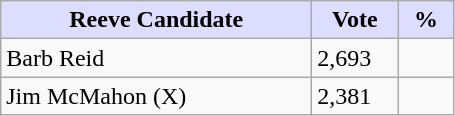<table class="wikitable">
<tr>
<th style="background:#ddf; width:200px;">Reeve Candidate </th>
<th style="background:#ddf; width:50px;">Vote</th>
<th style="background:#ddf; width:30px;">%</th>
</tr>
<tr>
<td>Barb Reid</td>
<td>2,693</td>
<td></td>
</tr>
<tr>
<td>Jim McMahon (X)</td>
<td>2,381</td>
<td></td>
</tr>
</table>
